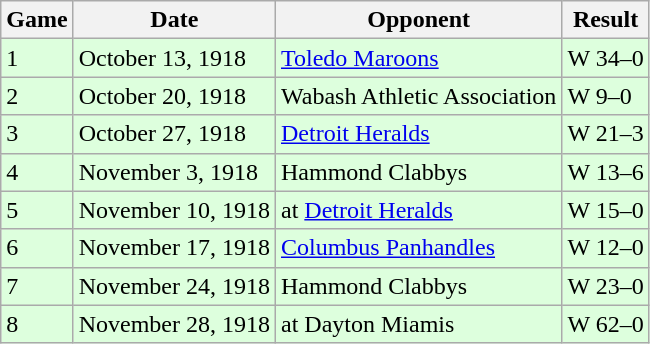<table class="wikitable">
<tr>
<th>Game</th>
<th>Date</th>
<th>Opponent</th>
<th>Result</th>
</tr>
<tr style="background: #ddffdd;">
<td>1</td>
<td>October 13, 1918</td>
<td><a href='#'>Toledo Maroons</a></td>
<td>W 34–0</td>
</tr>
<tr style="background: #ddffdd;">
<td>2</td>
<td>October 20, 1918</td>
<td>Wabash Athletic Association</td>
<td>W 9–0</td>
</tr>
<tr style="background: #ddffdd;">
<td>3</td>
<td>October 27, 1918</td>
<td><a href='#'>Detroit Heralds</a></td>
<td>W 21–3</td>
</tr>
<tr style="background: #ddffdd;">
<td>4</td>
<td>November 3, 1918</td>
<td>Hammond Clabbys</td>
<td>W 13–6</td>
</tr>
<tr style="background: #ddffdd;">
<td>5</td>
<td>November 10, 1918</td>
<td>at <a href='#'>Detroit Heralds</a></td>
<td>W 15–0</td>
</tr>
<tr style="background: #ddffdd;">
<td>6</td>
<td>November 17, 1918</td>
<td><a href='#'>Columbus Panhandles</a></td>
<td>W 12–0</td>
</tr>
<tr style="background: #ddffdd;">
<td>7</td>
<td>November 24, 1918</td>
<td>Hammond Clabbys</td>
<td>W 23–0</td>
</tr>
<tr style="background: #ddffdd;">
<td>8</td>
<td>November 28, 1918</td>
<td>at Dayton Miamis</td>
<td>W 62–0</td>
</tr>
</table>
